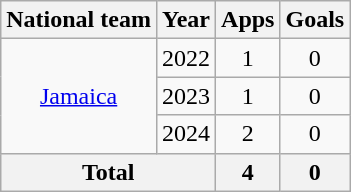<table class=wikitable style="text-align: center;">
<tr>
<th>National team</th>
<th>Year</th>
<th>Apps</th>
<th>Goals</th>
</tr>
<tr>
<td rowspan="3"><a href='#'>Jamaica</a></td>
<td>2022</td>
<td>1</td>
<td>0</td>
</tr>
<tr>
<td>2023</td>
<td>1</td>
<td>0</td>
</tr>
<tr>
<td>2024</td>
<td>2</td>
<td>0</td>
</tr>
<tr>
<th colspan="2">Total</th>
<th>4</th>
<th>0</th>
</tr>
</table>
